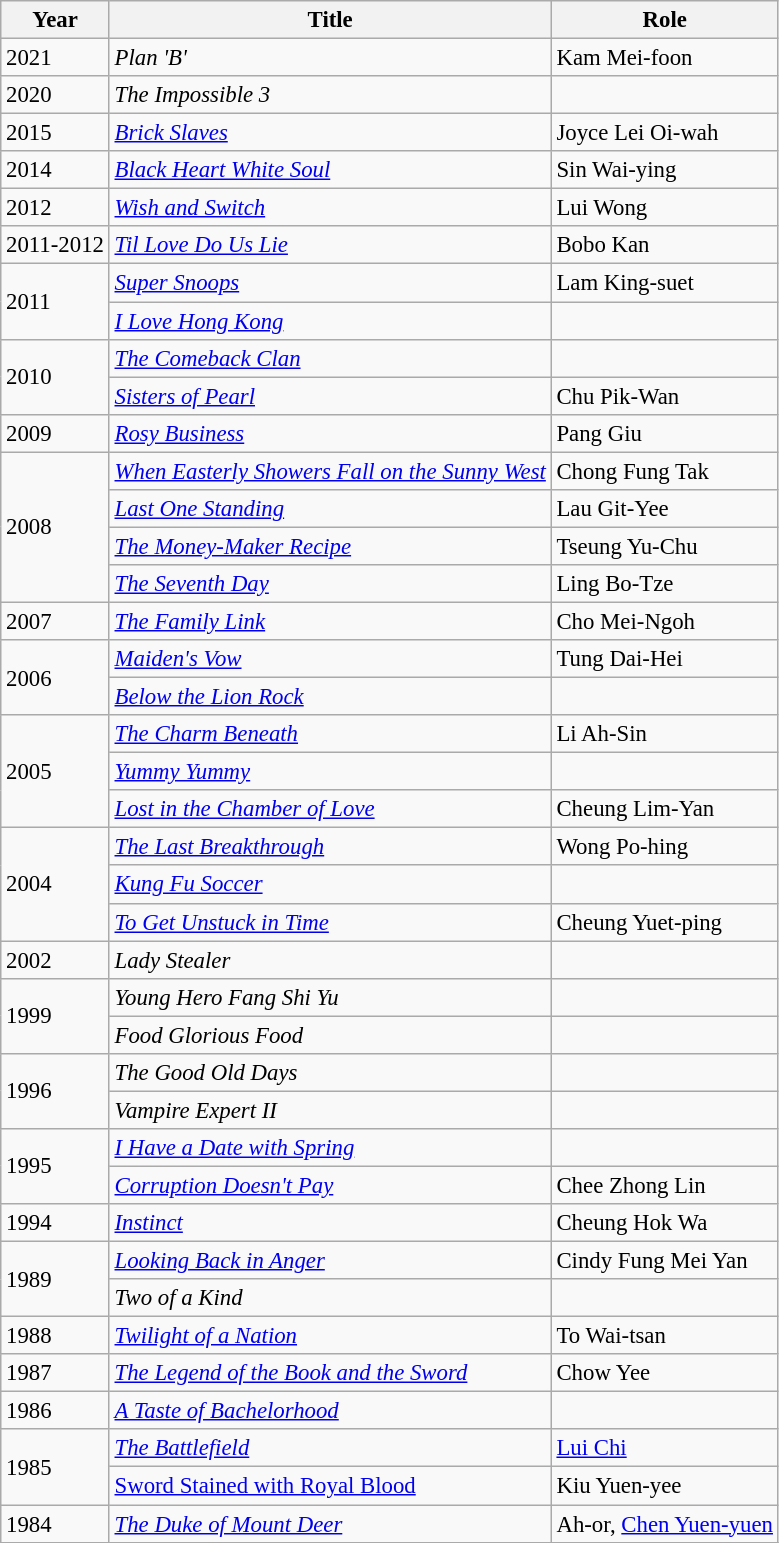<table class="wikitable sortable" style="font-size: 95%;">
<tr>
<th>Year</th>
<th>Title</th>
<th>Role</th>
</tr>
<tr>
<td>2021</td>
<td><em>Plan 'B' </em></td>
<td>Kam Mei-foon</td>
</tr>
<tr>
<td>2020</td>
<td><em>The Impossible 3</em></td>
<td></td>
</tr>
<tr>
<td>2015</td>
<td><em><a href='#'>Brick Slaves</a></em></td>
<td>Joyce Lei Oi-wah</td>
</tr>
<tr>
<td>2014</td>
<td><em><a href='#'>Black Heart White Soul</a></em></td>
<td>Sin Wai-ying</td>
</tr>
<tr>
<td>2012</td>
<td><em><a href='#'>Wish and Switch</a></em></td>
<td>Lui Wong</td>
</tr>
<tr>
<td>2011-2012</td>
<td><em><a href='#'>Til Love Do Us Lie</a></em></td>
<td>Bobo Kan</td>
</tr>
<tr>
<td rowspan="2">2011</td>
<td><em><a href='#'>Super Snoops</a></em></td>
<td>Lam King-suet</td>
</tr>
<tr>
<td><em><a href='#'>I Love Hong Kong</a></em></td>
<td></td>
</tr>
<tr>
<td rowspan="2">2010</td>
<td><em><a href='#'>The Comeback Clan</a></em></td>
<td></td>
</tr>
<tr>
<td><em><a href='#'>Sisters of Pearl</a></em></td>
<td>Chu Pik-Wan</td>
</tr>
<tr>
<td>2009</td>
<td><em><a href='#'>Rosy Business</a></em></td>
<td>Pang Giu</td>
</tr>
<tr>
<td rowspan="4">2008</td>
<td><em><a href='#'>When Easterly Showers Fall on the Sunny West</a></em></td>
<td>Chong Fung Tak</td>
</tr>
<tr>
<td><em><a href='#'>Last One Standing</a></em></td>
<td>Lau Git-Yee</td>
</tr>
<tr>
<td><em><a href='#'>The Money-Maker Recipe</a></em></td>
<td>Tseung Yu-Chu</td>
</tr>
<tr>
<td><em><a href='#'>The Seventh Day</a></em></td>
<td>Ling Bo-Tze</td>
</tr>
<tr>
<td>2007</td>
<td><em><a href='#'>The Family Link</a></em></td>
<td>Cho Mei-Ngoh</td>
</tr>
<tr>
<td rowspan="2">2006</td>
<td><em><a href='#'>Maiden's Vow</a></em></td>
<td>Tung Dai-Hei</td>
</tr>
<tr>
<td><em><a href='#'>Below the Lion Rock</a></em></td>
<td></td>
</tr>
<tr>
<td rowspan="3">2005</td>
<td><em><a href='#'>The Charm Beneath</a></em></td>
<td>Li Ah-Sin</td>
</tr>
<tr>
<td><em><a href='#'>Yummy Yummy</a></em></td>
<td></td>
</tr>
<tr>
<td><em><a href='#'>Lost in the Chamber of Love</a></em></td>
<td>Cheung Lim-Yan</td>
</tr>
<tr>
<td rowspan="3">2004</td>
<td><em><a href='#'>The Last Breakthrough</a></em></td>
<td>Wong Po-hing</td>
</tr>
<tr>
<td><em><a href='#'>Kung Fu Soccer</a></em></td>
<td></td>
</tr>
<tr>
<td><em><a href='#'>To Get Unstuck in Time</a></em></td>
<td>Cheung Yuet-ping</td>
</tr>
<tr>
<td>2002</td>
<td><em>Lady Stealer</em></td>
<td></td>
</tr>
<tr>
<td rowspan="2">1999</td>
<td><em>Young Hero Fang Shi Yu</em></td>
<td></td>
</tr>
<tr>
<td><em>Food Glorious Food</em></td>
<td></td>
</tr>
<tr>
<td rowspan="2">1996</td>
<td><em>The Good Old Days</em></td>
<td></td>
</tr>
<tr>
<td><em>Vampire Expert II</em></td>
<td></td>
</tr>
<tr>
<td rowspan="2">1995</td>
<td><em><a href='#'>I Have a Date with Spring</a></em></td>
<td></td>
</tr>
<tr>
<td><em><a href='#'>Corruption Doesn't Pay</a></em></td>
<td>Chee Zhong Lin</td>
</tr>
<tr>
<td>1994</td>
<td><em><a href='#'>Instinct</a></em></td>
<td>Cheung Hok Wa</td>
</tr>
<tr>
<td rowspan="2">1989</td>
<td><em><a href='#'>Looking Back in Anger</a></em></td>
<td>Cindy Fung Mei Yan</td>
</tr>
<tr>
<td><em>Two of a Kind</em></td>
<td></td>
</tr>
<tr>
<td>1988</td>
<td><em><a href='#'>Twilight of a Nation</a></em></td>
<td>To Wai-tsan</td>
</tr>
<tr>
<td>1987</td>
<td><em><a href='#'>The Legend of the Book and the Sword</a></em></td>
<td>Chow Yee</td>
</tr>
<tr>
<td>1986</td>
<td><em><a href='#'>A Taste of Bachelorhood</a></em></td>
<td></td>
</tr>
<tr>
<td rowspan="2">1985</td>
<td><em><a href='#'>The Battlefield</a></em></td>
<td><a href='#'>Lui Chi</a></td>
</tr>
<tr>
<td><a href='#'>Sword Stained with Royal Blood</a></td>
<td>Kiu Yuen-yee</td>
</tr>
<tr>
<td>1984</td>
<td><em><a href='#'>The Duke of Mount Deer</a></em></td>
<td>Ah-or, <a href='#'>Chen Yuen-yuen</a></td>
</tr>
<tr>
</tr>
</table>
